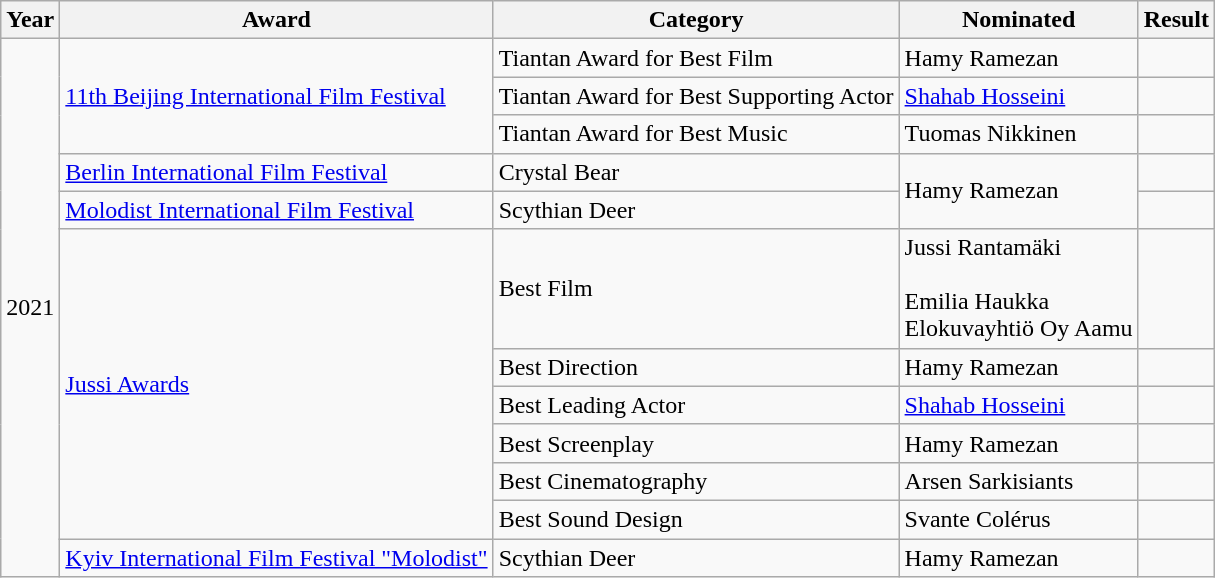<table class="wikitable">
<tr>
<th>Year</th>
<th>Award </th>
<th>Category</th>
<th>Nominated</th>
<th>Result</th>
</tr>
<tr>
<td rowspan="12">2021</td>
<td rowspan=3><a href='#'>11th Beijing International Film Festival</a></td>
<td>Tiantan Award for Best Film</td>
<td rowspan="1">Hamy Ramezan</td>
<td></td>
</tr>
<tr>
<td>Tiantan Award for Best Supporting Actor</td>
<td><a href='#'>Shahab Hosseini</a></td>
<td></td>
</tr>
<tr>
<td>Tiantan Award for Best Music</td>
<td>Tuomas Nikkinen</td>
<td></td>
</tr>
<tr>
<td><a href='#'>Berlin International Film Festival</a></td>
<td>Crystal Bear</td>
<td rowspan="2">Hamy Ramezan</td>
<td></td>
</tr>
<tr>
<td><a href='#'>Molodist International Film Festival</a></td>
<td>Scythian Deer</td>
<td></td>
</tr>
<tr>
<td rowspan="6"><a href='#'>Jussi Awards</a></td>
<td>Best Film</td>
<td>Jussi Rantamäki<br><br>Emilia Haukka<br>
Elokuvayhtiö Oy Aamu</td>
<td></td>
</tr>
<tr>
<td>Best Direction</td>
<td>Hamy Ramezan</td>
<td></td>
</tr>
<tr>
<td>Best Leading Actor</td>
<td><a href='#'>Shahab Hosseini</a></td>
<td></td>
</tr>
<tr>
<td>Best Screenplay</td>
<td>Hamy Ramezan</td>
<td></td>
</tr>
<tr>
<td>Best Cinematography</td>
<td>Arsen Sarkisiants</td>
<td></td>
</tr>
<tr>
<td>Best Sound Design</td>
<td>Svante Colérus</td>
<td></td>
</tr>
<tr>
<td><a href='#'>Kyiv International Film Festival "Molodist"</a></td>
<td>Scythian Deer</td>
<td>Hamy Ramezan</td>
<td></td>
</tr>
</table>
